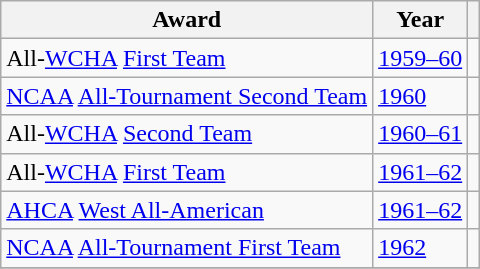<table class="wikitable">
<tr>
<th>Award</th>
<th>Year</th>
<th></th>
</tr>
<tr>
<td>All-<a href='#'>WCHA</a> <a href='#'>First Team</a></td>
<td><a href='#'>1959–60</a></td>
<td></td>
</tr>
<tr>
<td><a href='#'>NCAA</a> <a href='#'>All-Tournament Second Team</a></td>
<td><a href='#'>1960</a></td>
<td></td>
</tr>
<tr>
<td>All-<a href='#'>WCHA</a> <a href='#'>Second Team</a></td>
<td><a href='#'>1960–61</a></td>
<td></td>
</tr>
<tr>
<td>All-<a href='#'>WCHA</a> <a href='#'>First Team</a></td>
<td><a href='#'>1961–62</a></td>
<td></td>
</tr>
<tr>
<td><a href='#'>AHCA</a> <a href='#'>West All-American</a></td>
<td><a href='#'>1961–62</a></td>
<td></td>
</tr>
<tr>
<td><a href='#'>NCAA</a> <a href='#'>All-Tournament First Team</a></td>
<td><a href='#'>1962</a></td>
<td></td>
</tr>
<tr>
</tr>
</table>
